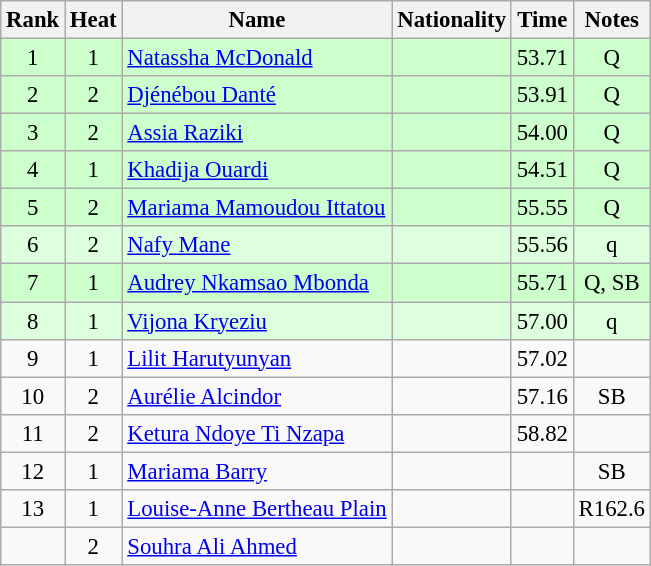<table class="wikitable sortable" style="text-align:center; font-size:95%">
<tr>
<th>Rank</th>
<th>Heat</th>
<th>Name</th>
<th>Nationality</th>
<th>Time</th>
<th>Notes</th>
</tr>
<tr bgcolor=ccffcc>
<td>1</td>
<td>1</td>
<td align=left><a href='#'>Natassha McDonald</a></td>
<td align=left></td>
<td>53.71</td>
<td>Q</td>
</tr>
<tr bgcolor=ccffcc>
<td>2</td>
<td>2</td>
<td align=left><a href='#'>Djénébou Danté</a></td>
<td align=left></td>
<td>53.91</td>
<td>Q</td>
</tr>
<tr bgcolor=ccffcc>
<td>3</td>
<td>2</td>
<td align=left><a href='#'>Assia Raziki</a></td>
<td align=left></td>
<td>54.00</td>
<td>Q</td>
</tr>
<tr bgcolor=ccffcc>
<td>4</td>
<td>1</td>
<td align=left><a href='#'>Khadija Ouardi</a></td>
<td align=left></td>
<td>54.51</td>
<td>Q</td>
</tr>
<tr bgcolor=ccffcc>
<td>5</td>
<td>2</td>
<td align=left><a href='#'>Mariama Mamoudou Ittatou</a></td>
<td align=left></td>
<td>55.55</td>
<td>Q</td>
</tr>
<tr bgcolor=ddffdd>
<td>6</td>
<td>2</td>
<td align=left><a href='#'>Nafy Mane</a></td>
<td align=left></td>
<td>55.56</td>
<td>q</td>
</tr>
<tr bgcolor=ccffcc>
<td>7</td>
<td>1</td>
<td align=left><a href='#'>Audrey Nkamsao Mbonda</a></td>
<td align=left></td>
<td>55.71</td>
<td>Q, SB</td>
</tr>
<tr bgcolor=ddffdd>
<td>8</td>
<td>1</td>
<td align=left><a href='#'>Vijona Kryeziu</a></td>
<td align=left></td>
<td>57.00</td>
<td>q</td>
</tr>
<tr>
<td>9</td>
<td>1</td>
<td align=left><a href='#'>Lilit Harutyunyan</a></td>
<td align=left></td>
<td>57.02</td>
<td></td>
</tr>
<tr>
<td>10</td>
<td>2</td>
<td align=left><a href='#'>Aurélie Alcindor</a></td>
<td align=left></td>
<td>57.16</td>
<td>SB</td>
</tr>
<tr>
<td>11</td>
<td>2</td>
<td align=left><a href='#'>Ketura Ndoye Ti Nzapa</a></td>
<td align=left></td>
<td>58.82</td>
<td></td>
</tr>
<tr>
<td>12</td>
<td>1</td>
<td align=left><a href='#'>Mariama Barry</a></td>
<td align=left></td>
<td></td>
<td>SB</td>
</tr>
<tr>
<td>13</td>
<td>1</td>
<td align=left><a href='#'>Louise-Anne Bertheau Plain</a></td>
<td align=left></td>
<td></td>
<td>R162.6</td>
</tr>
<tr>
<td></td>
<td>2</td>
<td align=left><a href='#'>Souhra Ali Ahmed</a></td>
<td align=left></td>
<td></td>
<td></td>
</tr>
</table>
